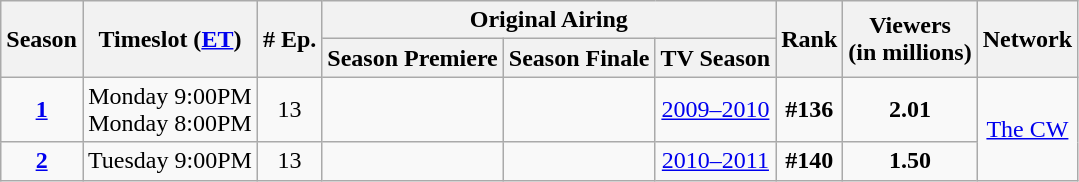<table style="text-align:center;" class="wikitable" border="1">
<tr>
<th rowspan="2">Season</th>
<th rowspan="2">Timeslot (<a href='#'>ET</a>)</th>
<th rowspan="2"># Ep.</th>
<th colspan="3">Original Airing</th>
<th rowspan="2">Rank</th>
<th rowspan="2">Viewers<br>(in millions)<br></th>
<th rowspan="2">Network</th>
</tr>
<tr>
<th>Season Premiere</th>
<th>Season Finale</th>
<th>TV Season</th>
</tr>
<tr>
<td><strong><a href='#'>1</a></strong></td>
<td>Monday 9:00PM<br>Monday 8:00PM</td>
<td>13</td>
<td></td>
<td></td>
<td><a href='#'>2009–2010</a></td>
<td style="text-align:center"><strong>#136</strong></td>
<td style="text-align:center"><strong>2.01</strong></td>
<td rowspan="2" style="text-align:center"><a href='#'>The CW</a></td>
</tr>
<tr>
<td><strong><a href='#'>2</a></strong></td>
<td>Tuesday 9:00PM</td>
<td>13</td>
<td></td>
<td></td>
<td><a href='#'>2010–2011</a></td>
<td style="text-align:center"><strong>#140</strong></td>
<td style="text-align:center"><strong>1.50</strong></td>
</tr>
</table>
